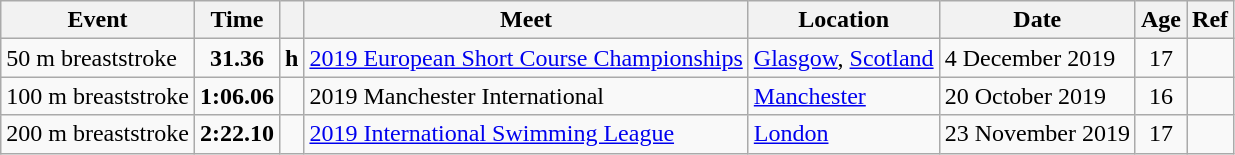<table class="wikitable">
<tr>
<th>Event</th>
<th>Time</th>
<th></th>
<th>Meet</th>
<th>Location</th>
<th>Date</th>
<th>Age</th>
<th>Ref</th>
</tr>
<tr>
<td>50 m breaststroke</td>
<td style="text-align:center;"><strong>31.36</strong></td>
<td><strong>h</strong></td>
<td><a href='#'>2019 European Short Course Championships</a></td>
<td><a href='#'>Glasgow</a>, <a href='#'>Scotland</a></td>
<td>4 December 2019</td>
<td style="text-align:center;">17</td>
<td style="text-align:center;"></td>
</tr>
<tr>
<td>100 m breaststroke</td>
<td style="text-align:center;"><strong>1:06.06</strong></td>
<td></td>
<td>2019 Manchester International</td>
<td><a href='#'>Manchester</a></td>
<td>20 October 2019</td>
<td style="text-align:center;">16</td>
<td style="text-align:center;"></td>
</tr>
<tr>
<td>200 m breaststroke</td>
<td style="text-align:center;"><strong>2:22.10</strong></td>
<td></td>
<td><a href='#'>2019 International Swimming League</a></td>
<td><a href='#'>London</a></td>
<td>23 November 2019</td>
<td style="text-align:center;">17</td>
<td style="text-align:center;"></td>
</tr>
</table>
